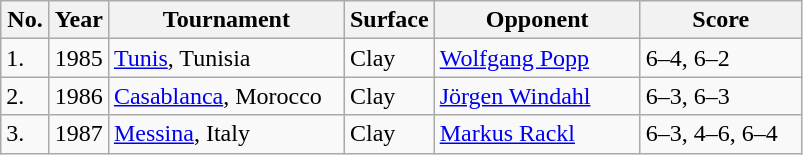<table class="sortable wikitable">
<tr>
<th style="width:25px">No.</th>
<th style="width:30px">Year</th>
<th style="width:150px">Tournament</th>
<th style="width:50px">Surface</th>
<th style="width:130px">Opponent</th>
<th style="width:100px" class="unsortable">Score</th>
</tr>
<tr>
<td>1.</td>
<td>1985</td>
<td><a href='#'>Tunis</a>, Tunisia</td>
<td>Clay</td>
<td> <a href='#'>Wolfgang Popp</a></td>
<td>6–4, 6–2</td>
</tr>
<tr>
<td>2.</td>
<td>1986</td>
<td><a href='#'>Casablanca</a>, Morocco</td>
<td>Clay</td>
<td> <a href='#'>Jörgen Windahl</a></td>
<td>6–3, 6–3</td>
</tr>
<tr>
<td>3.</td>
<td>1987</td>
<td><a href='#'>Messina</a>, Italy</td>
<td>Clay</td>
<td> <a href='#'>Markus Rackl</a></td>
<td>6–3, 4–6, 6–4</td>
</tr>
</table>
